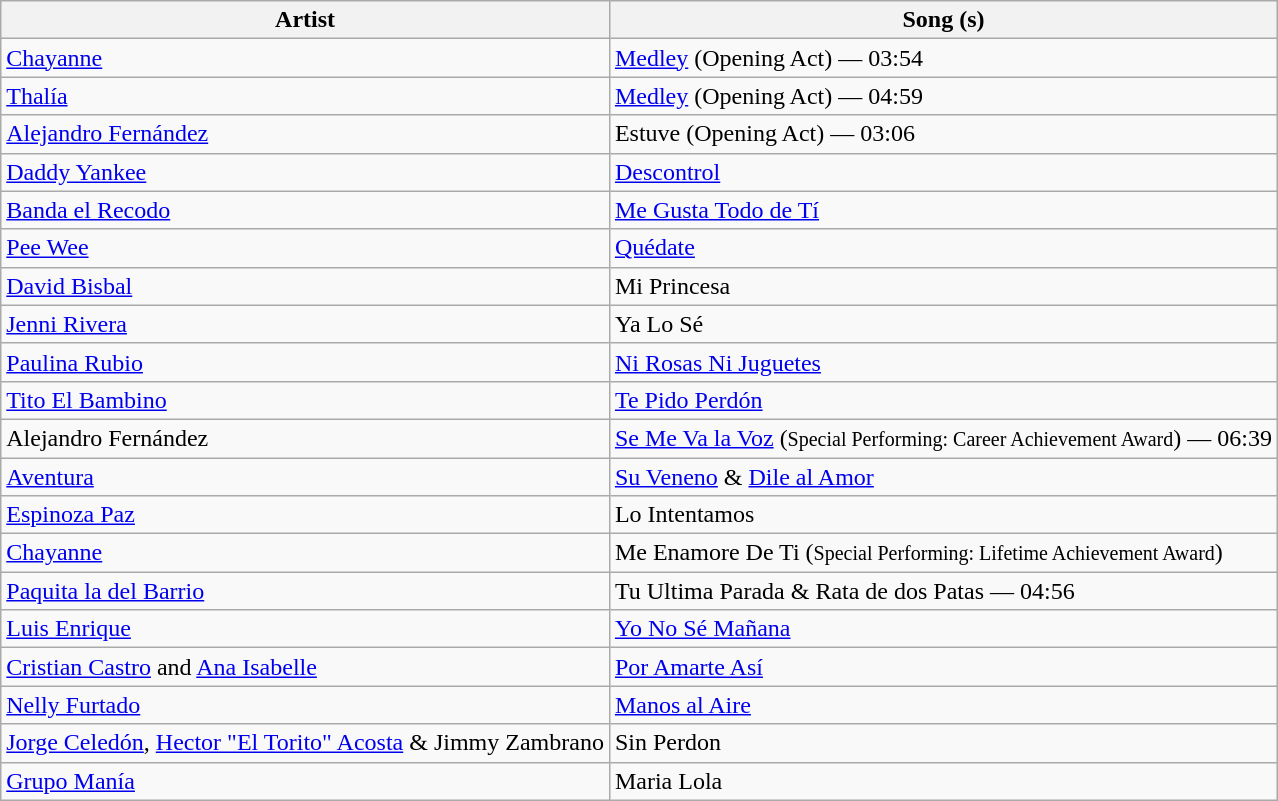<table class="wikitable">
<tr>
<th>Artist</th>
<th>Song (s)</th>
</tr>
<tr>
<td><a href='#'>Chayanne</a></td>
<td><a href='#'>Medley</a> (Opening Act) — 03:54</td>
</tr>
<tr>
<td><a href='#'>Thalía</a></td>
<td><a href='#'>Medley</a> (Opening Act) — 04:59</td>
</tr>
<tr>
<td><a href='#'>Alejandro Fernández</a></td>
<td>Estuve (Opening Act) — 03:06</td>
</tr>
<tr>
<td><a href='#'>Daddy Yankee</a></td>
<td><a href='#'>Descontrol</a></td>
</tr>
<tr>
<td><a href='#'>Banda el Recodo</a></td>
<td><a href='#'>Me Gusta Todo de Tí</a></td>
</tr>
<tr>
<td><a href='#'>Pee Wee</a></td>
<td><a href='#'>Quédate</a></td>
</tr>
<tr>
<td><a href='#'>David Bisbal</a></td>
<td>Mi Princesa</td>
</tr>
<tr>
<td><a href='#'>Jenni Rivera</a></td>
<td>Ya Lo Sé</td>
</tr>
<tr>
<td><a href='#'>Paulina Rubio</a></td>
<td><a href='#'>Ni Rosas Ni Juguetes</a></td>
</tr>
<tr>
<td><a href='#'>Tito El Bambino</a></td>
<td><a href='#'>Te Pido Perdón</a></td>
</tr>
<tr>
<td>Alejandro Fernández</td>
<td><a href='#'>Se Me Va la Voz</a> (<small>Special Performing: Career Achievement Award</small>) — 06:39</td>
</tr>
<tr>
<td><a href='#'>Aventura</a></td>
<td><a href='#'>Su Veneno</a> & <a href='#'>Dile al Amor</a></td>
</tr>
<tr>
<td><a href='#'>Espinoza Paz</a></td>
<td>Lo Intentamos</td>
</tr>
<tr>
<td><a href='#'>Chayanne</a></td>
<td>Me Enamore De Ti (<small>Special Performing: Lifetime Achievement Award</small>)</td>
</tr>
<tr>
<td><a href='#'>Paquita la del Barrio</a></td>
<td>Tu Ultima Parada & Rata de dos Patas — 04:56</td>
</tr>
<tr>
<td><a href='#'>Luis Enrique</a></td>
<td><a href='#'>Yo No Sé Mañana</a></td>
</tr>
<tr>
<td><a href='#'>Cristian Castro</a> and <a href='#'>Ana Isabelle</a></td>
<td><a href='#'>Por Amarte Así</a></td>
</tr>
<tr>
<td><a href='#'>Nelly Furtado</a></td>
<td><a href='#'>Manos al Aire</a></td>
</tr>
<tr>
<td><a href='#'>Jorge Celedón</a>, <a href='#'>Hector "El Torito" Acosta</a> & Jimmy Zambrano</td>
<td>Sin Perdon</td>
</tr>
<tr>
<td><a href='#'>Grupo Manía</a></td>
<td>Maria Lola</td>
</tr>
</table>
